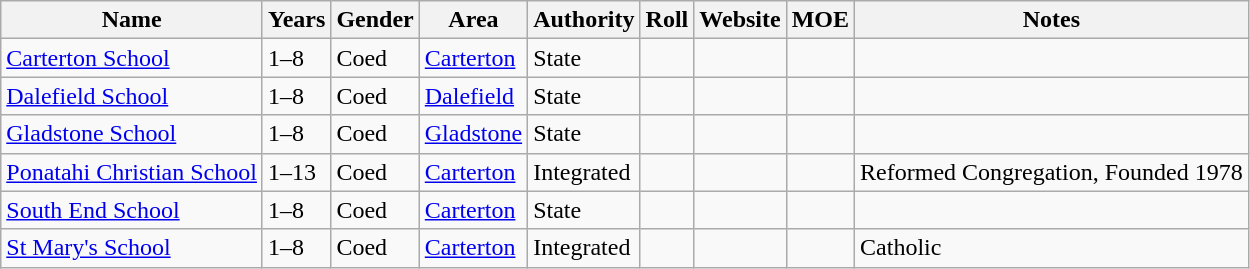<table class="wikitable sortable">
<tr>
<th>Name</th>
<th>Years</th>
<th>Gender</th>
<th>Area</th>
<th>Authority</th>
<th>Roll</th>
<th>Website</th>
<th>MOE</th>
<th>Notes</th>
</tr>
<tr>
<td><a href='#'>Carterton School</a></td>
<td>1–8</td>
<td>Coed</td>
<td><a href='#'>Carterton</a></td>
<td>State</td>
<td></td>
<td></td>
<td></td>
<td></td>
</tr>
<tr>
<td><a href='#'>Dalefield School</a></td>
<td>1–8</td>
<td>Coed</td>
<td><a href='#'>Dalefield</a></td>
<td>State</td>
<td></td>
<td></td>
<td></td>
<td></td>
</tr>
<tr>
<td><a href='#'>Gladstone School</a></td>
<td>1–8</td>
<td>Coed</td>
<td><a href='#'>Gladstone</a></td>
<td>State</td>
<td></td>
<td></td>
<td></td>
<td></td>
</tr>
<tr>
<td><a href='#'>Ponatahi Christian School</a></td>
<td>1–13</td>
<td>Coed</td>
<td><a href='#'>Carterton</a></td>
<td>Integrated</td>
<td></td>
<td></td>
<td></td>
<td>Reformed Congregation, Founded 1978</td>
</tr>
<tr>
<td><a href='#'>South End School</a></td>
<td>1–8</td>
<td>Coed</td>
<td><a href='#'>Carterton</a></td>
<td>State</td>
<td></td>
<td></td>
<td></td>
<td></td>
</tr>
<tr>
<td><a href='#'>St Mary's School</a></td>
<td>1–8</td>
<td>Coed</td>
<td><a href='#'>Carterton</a></td>
<td>Integrated</td>
<td></td>
<td></td>
<td></td>
<td>Catholic</td>
</tr>
</table>
